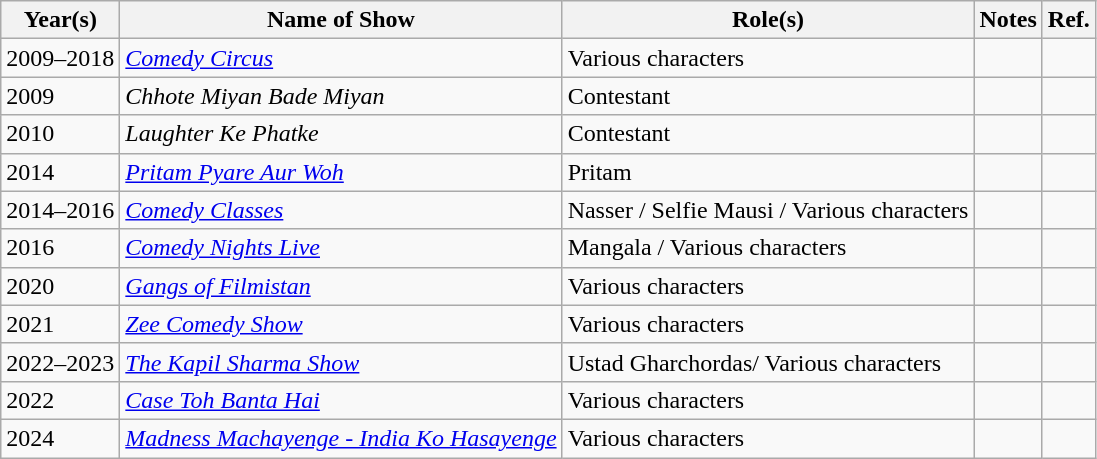<table class="wikitable sortable">
<tr>
<th>Year(s)</th>
<th>Name of Show</th>
<th>Role(s)</th>
<th>Notes</th>
<th>Ref.</th>
</tr>
<tr>
<td>2009–2018</td>
<td><a href='#'><em>Comedy Circus</em></a></td>
<td>Various characters</td>
<td></td>
<td></td>
</tr>
<tr>
<td>2009</td>
<td><em>Chhote Miyan Bade Miyan</em></td>
<td>Contestant</td>
<td></td>
<td></td>
</tr>
<tr>
<td>2010</td>
<td><em>Laughter Ke Phatke</em></td>
<td>Contestant</td>
<td></td>
<td></td>
</tr>
<tr>
<td>2014</td>
<td><a href='#'><em>Pritam Pyare Aur Woh</em></a></td>
<td>Pritam</td>
<td></td>
<td></td>
</tr>
<tr>
<td>2014–2016</td>
<td><a href='#'><em>Comedy Classes</em></a></td>
<td>Nasser / Selfie Mausi / Various characters</td>
<td></td>
<td></td>
</tr>
<tr>
<td>2016</td>
<td><a href='#'><em>Comedy Nights Live</em></a></td>
<td>Mangala / Various characters</td>
<td></td>
<td></td>
</tr>
<tr>
<td>2020</td>
<td><a href='#'><em>Gangs of Filmistan</em></a></td>
<td>Various characters</td>
<td></td>
<td></td>
</tr>
<tr>
<td>2021</td>
<td><a href='#'><em>Zee Comedy Show</em></a></td>
<td>Various characters</td>
<td></td>
<td></td>
</tr>
<tr>
<td>2022–2023</td>
<td><a href='#'><em>The Kapil Sharma Show</em></a></td>
<td>Ustad Gharchordas/ Various characters</td>
<td></td>
<td></td>
</tr>
<tr>
<td>2022</td>
<td><em><a href='#'>Case Toh Banta Hai</a></em></td>
<td>Various characters</td>
<td></td>
<td></td>
</tr>
<tr>
<td>2024</td>
<td><a href='#'><em>Madness Machayenge - India Ko Hasayenge</em></a></td>
<td>Various characters</td>
<td></td>
<td></td>
</tr>
</table>
